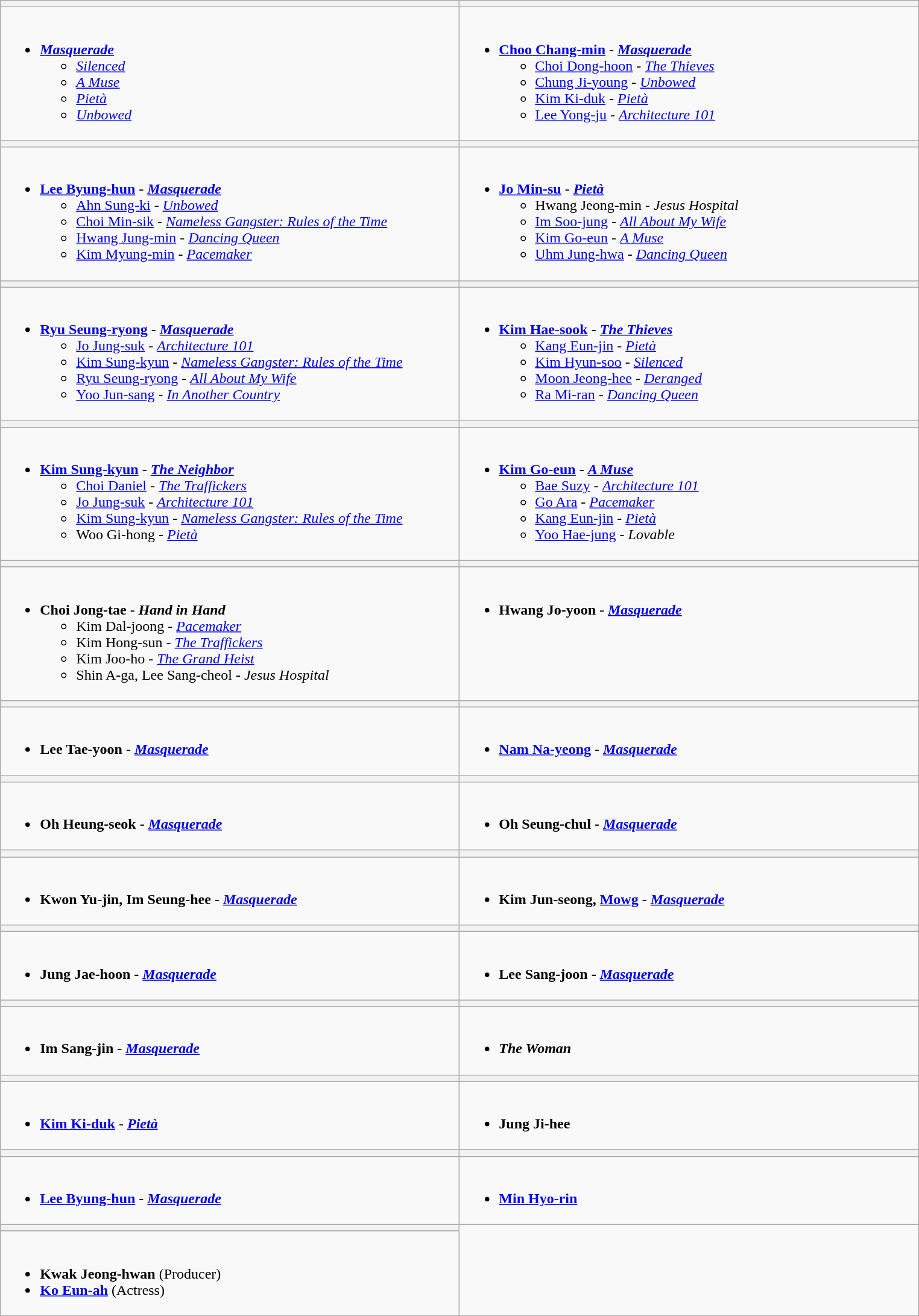<table class="wikitable">
<tr>
<th style="width:500px;"></th>
<th style="width:500px;"></th>
</tr>
<tr>
<td valign="top"><br><ul><li><strong><em><a href='#'>Masquerade</a></em></strong><ul><li><em><a href='#'>Silenced</a></em></li><li><em><a href='#'>A Muse</a></em></li><li><em><a href='#'>Pietà</a></em></li><li><em><a href='#'>Unbowed</a></em></li></ul></li></ul></td>
<td valign="top"><br><ul><li><strong><a href='#'>Choo Chang-min</a></strong> - <strong><em><a href='#'>Masquerade</a></em></strong><ul><li><a href='#'>Choi Dong-hoon</a> - <em><a href='#'>The Thieves</a></em></li><li><a href='#'>Chung Ji-young</a> - <em><a href='#'>Unbowed</a></em></li><li><a href='#'>Kim Ki-duk</a> - <em><a href='#'>Pietà</a></em></li><li><a href='#'>Lee Yong-ju</a> - <em><a href='#'>Architecture 101</a></em></li></ul></li></ul></td>
</tr>
<tr>
<th></th>
<th></th>
</tr>
<tr>
<td valign="top"><br><ul><li><strong><a href='#'>Lee Byung-hun</a></strong> - <strong><em><a href='#'>Masquerade</a></em></strong><ul><li><a href='#'>Ahn Sung-ki</a> - <em><a href='#'>Unbowed</a></em></li><li><a href='#'>Choi Min-sik</a> - <em><a href='#'>Nameless Gangster: Rules of the Time</a></em></li><li><a href='#'>Hwang Jung-min</a> - <em><a href='#'>Dancing Queen</a></em></li><li><a href='#'>Kim Myung-min</a> - <em><a href='#'>Pacemaker</a></em></li></ul></li></ul></td>
<td valign="top"><br><ul><li><strong><a href='#'>Jo Min-su</a></strong> - <strong><em><a href='#'>Pietà</a></em></strong><ul><li>Hwang Jeong-min - <em>Jesus Hospital</em></li><li><a href='#'>Im Soo-jung</a> - <em><a href='#'>All About My Wife</a></em></li><li><a href='#'>Kim Go-eun</a> - <em><a href='#'>A Muse</a></em></li><li><a href='#'>Uhm Jung-hwa</a> - <em><a href='#'>Dancing Queen</a></em></li></ul></li></ul></td>
</tr>
<tr>
<th></th>
<th></th>
</tr>
<tr>
<td valign="top"><br><ul><li><strong><a href='#'>Ryu Seung-ryong</a></strong> - <strong><em><a href='#'>Masquerade</a></em></strong><ul><li><a href='#'>Jo Jung-suk</a> - <em><a href='#'>Architecture 101</a></em></li><li><a href='#'>Kim Sung-kyun</a> - <em><a href='#'>Nameless Gangster: Rules of the Time</a></em></li><li><a href='#'>Ryu Seung-ryong</a> - <em><a href='#'>All About My Wife</a></em></li><li><a href='#'>Yoo Jun-sang</a> - <em><a href='#'>In Another Country</a></em></li></ul></li></ul></td>
<td valign="top"><br><ul><li><strong><a href='#'>Kim Hae-sook</a></strong> - <strong><em><a href='#'>The Thieves</a></em></strong><ul><li><a href='#'>Kang Eun-jin</a> - <em><a href='#'>Pietà</a></em></li><li><a href='#'>Kim Hyun-soo</a> - <em><a href='#'>Silenced</a></em></li><li><a href='#'>Moon Jeong-hee</a> - <em><a href='#'>Deranged</a></em></li><li><a href='#'>Ra Mi-ran</a> - <em><a href='#'>Dancing Queen</a></em></li></ul></li></ul></td>
</tr>
<tr>
<th></th>
<th></th>
</tr>
<tr>
<td valign="top"><br><ul><li><strong><a href='#'>Kim Sung-kyun</a></strong> - <strong><em><a href='#'>The Neighbor</a></em></strong><ul><li><a href='#'>Choi Daniel</a> - <em><a href='#'>The Traffickers</a></em></li><li><a href='#'>Jo Jung-suk</a> - <em><a href='#'>Architecture 101</a></em></li><li><a href='#'>Kim Sung-kyun</a> - <em><a href='#'>Nameless Gangster: Rules of the Time</a></em></li><li>Woo Gi-hong - <em><a href='#'>Pietà</a></em></li></ul></li></ul></td>
<td valign="top"><br><ul><li><strong><a href='#'>Kim Go-eun</a></strong> - <strong><em><a href='#'>A Muse</a></em></strong><ul><li><a href='#'>Bae Suzy</a> - <em><a href='#'>Architecture 101</a></em></li><li><a href='#'>Go Ara</a> - <em><a href='#'>Pacemaker</a></em></li><li><a href='#'>Kang Eun-jin</a> - <em><a href='#'>Pietà</a></em></li><li><a href='#'>Yoo Hae-jung</a> - <em>Lovable</em></li></ul></li></ul></td>
</tr>
<tr>
<th></th>
<th></th>
</tr>
<tr>
<td valign="top"><br><ul><li><strong>Choi Jong-tae</strong>  - <strong><em>Hand in Hand</em></strong><ul><li>Kim Dal-joong - <em><a href='#'>Pacemaker</a></em></li><li>Kim Hong-sun - <em><a href='#'>The Traffickers</a></em></li><li>Kim Joo-ho - <em><a href='#'>The Grand Heist</a></em></li><li>Shin A-ga, Lee Sang-cheol - <em>Jesus Hospital</em></li></ul></li></ul></td>
<td valign="top"><br><ul><li><strong>Hwang Jo-yoon</strong> - <strong><em><a href='#'>Masquerade</a></em></strong></li></ul></td>
</tr>
<tr>
<th></th>
<th></th>
</tr>
<tr>
<td valign="top"><br><ul><li><strong>Lee Tae-yoon</strong> - <strong><em><a href='#'>Masquerade</a></em></strong></li></ul></td>
<td valign="top"><br><ul><li><strong><a href='#'>Nam Na-yeong</a></strong> - <strong><em><a href='#'>Masquerade</a></em></strong></li></ul></td>
</tr>
<tr>
<th></th>
<th></th>
</tr>
<tr>
<td valign="top"><br><ul><li><strong>Oh Heung-seok</strong> - <strong><em><a href='#'>Masquerade</a></em></strong></li></ul></td>
<td valign="top"><br><ul><li><strong>Oh Seung-chul</strong> - <strong><em><a href='#'>Masquerade</a></em></strong></li></ul></td>
</tr>
<tr>
<th></th>
<th></th>
</tr>
<tr>
<td valign="top"><br><ul><li><strong>Kwon Yu-jin, Im Seung-hee</strong> - <strong><em><a href='#'>Masquerade</a></em></strong></li></ul></td>
<td valign="top"><br><ul><li><strong>Kim Jun-seong, <a href='#'>Mowg</a></strong> - <strong><em><a href='#'>Masquerade</a></em></strong></li></ul></td>
</tr>
<tr>
<th></th>
<th></th>
</tr>
<tr>
<td valign="top"><br><ul><li><strong>Jung Jae-hoon</strong> - <strong><em><a href='#'>Masquerade</a></em></strong></li></ul></td>
<td valign="top"><br><ul><li><strong>Lee Sang-joon</strong> - <strong><em><a href='#'>Masquerade</a></em></strong></li></ul></td>
</tr>
<tr>
<th></th>
<th></th>
</tr>
<tr>
<td valign="top"><br><ul><li><strong>Im Sang-jin</strong> - <strong><em><a href='#'>Masquerade</a></em></strong></li></ul></td>
<td valign="top"><br><ul><li><strong><em>The Woman</em></strong></li></ul></td>
</tr>
<tr>
<th></th>
<th></th>
</tr>
<tr>
<td valign="top"><br><ul><li><strong><a href='#'>Kim Ki-duk</a></strong> - <strong><em><a href='#'>Pietà</a></em></strong></li></ul></td>
<td valign="top"><br><ul><li><strong>Jung Ji-hee</strong></li></ul></td>
</tr>
<tr>
<th></th>
<th></th>
</tr>
<tr>
<td valign="top"><br><ul><li><strong><a href='#'>Lee Byung-hun</a></strong> - <strong><em><a href='#'>Masquerade</a></em></strong></li></ul></td>
<td valign="top"><br><ul><li><strong><a href='#'>Min Hyo-rin</a></strong></li></ul></td>
</tr>
<tr>
<th></th>
</tr>
<tr>
<td valign="top"><br><ul><li><strong>Kwak Jeong-hwan</strong> (Producer)</li><li><strong><a href='#'>Ko Eun-ah</a></strong> (Actress)</li></ul></td>
</tr>
</table>
